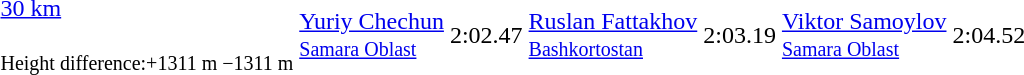<table>
<tr>
<td><a href='#'>30 km</a><br><small><br>Height difference:+1311 m −1311 m</small></td>
<td><a href='#'>Yuriy Chechun</a> <br> <small><a href='#'>Samara Oblast</a></small></td>
<td>2:02.47</td>
<td><a href='#'>Ruslan Fattakhov</a> <br> <small><a href='#'>Bashkortostan</a></small></td>
<td>2:03.19</td>
<td><a href='#'>Viktor Samoylov</a> <br> <small><a href='#'>Samara Oblast</a></small></td>
<td>2:04.52</td>
</tr>
</table>
